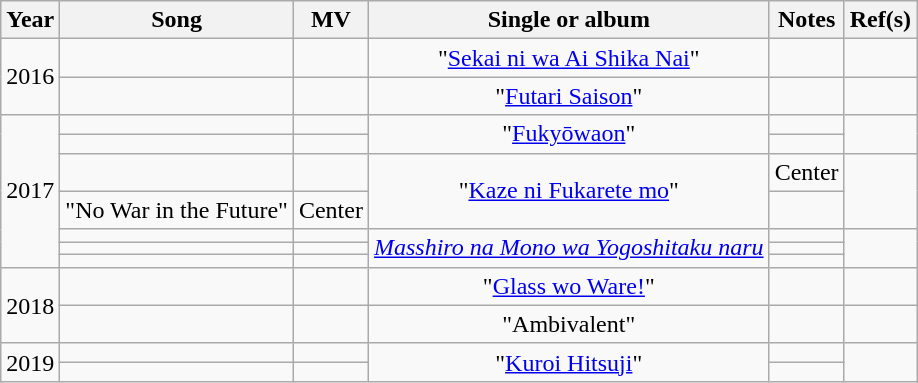<table class="wikitable plainrowheaders" style="text-align:center;">
<tr>
<th>Year</th>
<th>Song</th>
<th>MV</th>
<th>Single or album</th>
<th>Notes</th>
<th>Ref(s)</th>
</tr>
<tr>
<td rowspan="2">2016</td>
<td></td>
<td></td>
<td rowspan="1">"<a href='#'>Sekai ni wa Ai Shika Nai</a>"</td>
<td></td>
<td></td>
</tr>
<tr>
<td></td>
<td></td>
<td rowspan="1">"<a href='#'>Futari Saison</a>"</td>
<td></td>
<td></td>
</tr>
<tr>
<td rowspan="7">2017</td>
<td></td>
<td></td>
<td rowspan="2">"<a href='#'>Fukyōwaon</a>"</td>
<td></td>
<td rowspan="2"></td>
</tr>
<tr>
<td></td>
<td></td>
</tr>
<tr>
<td></td>
<td></td>
<td rowspan="2">"<a href='#'>Kaze ni Fukarete mo</a>"</td>
<td>Center</td>
<td rowspan="2"></td>
</tr>
<tr>
<td>"No War in the Future"</td>
<td>Center</td>
</tr>
<tr>
<td></td>
<td></td>
<td rowspan="3"><em><a href='#'>Masshiro na Mono wa Yogoshitaku naru</a></em></td>
<td></td>
<td rowspan="3"></td>
</tr>
<tr>
<td></td>
<td></td>
<td></td>
</tr>
<tr>
<td></td>
<td></td>
<td></td>
</tr>
<tr>
<td rowspan="2">2018</td>
<td></td>
<td></td>
<td rowspan="1">"<a href='#'>Glass wo Ware!</a>"</td>
<td></td>
<td></td>
</tr>
<tr>
<td></td>
<td></td>
<td>"Ambivalent"</td>
<td></td>
<td></td>
</tr>
<tr>
<td rowspan="2">2019</td>
<td></td>
<td></td>
<td rowspan="2">"<a href='#'>Kuroi Hitsuji</a>"</td>
<td></td>
<td rowspan="2"></td>
</tr>
<tr>
<td></td>
<td></td>
<td></td>
</tr>
</table>
